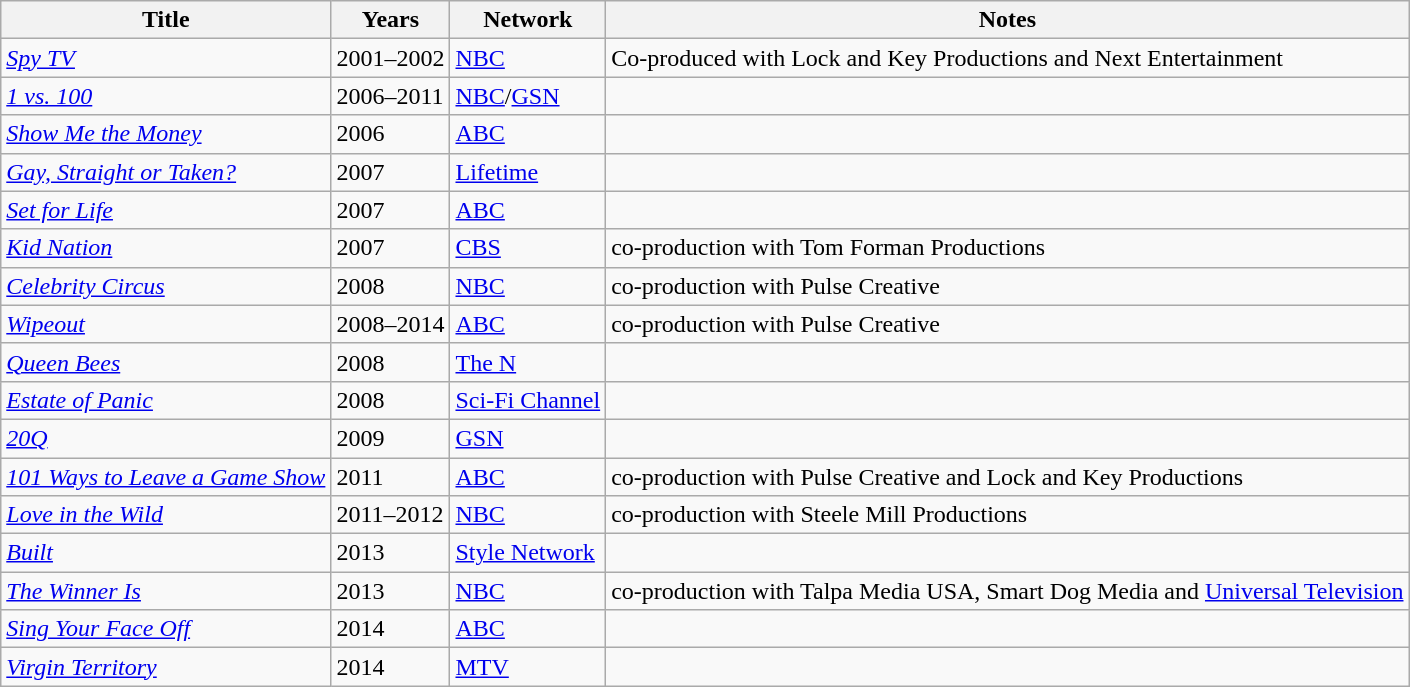<table class="wikitable sortable">
<tr>
<th>Title</th>
<th>Years</th>
<th>Network</th>
<th>Notes</th>
</tr>
<tr>
<td><em><a href='#'>Spy TV</a></em></td>
<td>2001–2002</td>
<td><a href='#'>NBC</a></td>
<td>Co-produced with Lock and Key Productions and Next Entertainment</td>
</tr>
<tr>
<td><em><a href='#'>1 vs. 100</a></em></td>
<td>2006–2011</td>
<td><a href='#'>NBC</a>/<a href='#'>GSN</a></td>
<td></td>
</tr>
<tr>
<td><em><a href='#'>Show Me the Money</a></em></td>
<td>2006</td>
<td><a href='#'>ABC</a></td>
<td></td>
</tr>
<tr>
<td><em><a href='#'>Gay, Straight or Taken?</a></em></td>
<td>2007</td>
<td><a href='#'>Lifetime</a></td>
<td></td>
</tr>
<tr>
<td><em><a href='#'>Set for Life</a></em></td>
<td>2007</td>
<td><a href='#'>ABC</a></td>
<td></td>
</tr>
<tr>
<td><em><a href='#'>Kid Nation</a></em></td>
<td>2007</td>
<td><a href='#'>CBS</a></td>
<td>co-production with Tom Forman Productions</td>
</tr>
<tr>
<td><em><a href='#'>Celebrity Circus</a></em></td>
<td>2008</td>
<td><a href='#'>NBC</a></td>
<td>co-production with Pulse Creative</td>
</tr>
<tr>
<td><em><a href='#'>Wipeout</a></em></td>
<td>2008–2014</td>
<td><a href='#'>ABC</a></td>
<td>co-production with Pulse Creative</td>
</tr>
<tr>
<td><em><a href='#'>Queen Bees</a></em></td>
<td>2008</td>
<td><a href='#'>The N</a></td>
<td></td>
</tr>
<tr>
<td><em><a href='#'>Estate of Panic</a></em></td>
<td>2008</td>
<td><a href='#'>Sci-Fi Channel</a></td>
<td></td>
</tr>
<tr>
<td><em><a href='#'>20Q</a></em></td>
<td>2009</td>
<td><a href='#'>GSN</a></td>
<td></td>
</tr>
<tr>
<td><em><a href='#'>101 Ways to Leave a Game Show</a></em></td>
<td>2011</td>
<td><a href='#'>ABC</a></td>
<td>co-production with Pulse Creative and Lock and Key Productions</td>
</tr>
<tr>
<td><em><a href='#'>Love in the Wild</a></em></td>
<td>2011–2012</td>
<td><a href='#'>NBC</a></td>
<td>co-production with Steele Mill Productions</td>
</tr>
<tr>
<td><em><a href='#'>Built</a></em></td>
<td>2013</td>
<td><a href='#'>Style Network</a></td>
<td></td>
</tr>
<tr>
<td><em><a href='#'>The Winner Is</a></em></td>
<td>2013</td>
<td><a href='#'>NBC</a></td>
<td>co-production with Talpa Media USA, Smart Dog Media and <a href='#'>Universal Television</a></td>
</tr>
<tr>
<td><em><a href='#'>Sing Your Face Off</a></em></td>
<td>2014</td>
<td><a href='#'>ABC</a></td>
<td></td>
</tr>
<tr>
<td><em><a href='#'>Virgin Territory</a></em></td>
<td>2014</td>
<td><a href='#'>MTV</a></td>
<td></td>
</tr>
</table>
